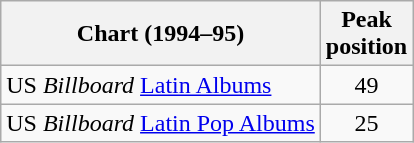<table class="wikitable">
<tr>
<th align="left">Chart (1994–95)</th>
<th style="text-align:center;">Peak<br>position</th>
</tr>
<tr>
<td align="left">US <em>Billboard</em> <a href='#'>Latin Albums</a></td>
<td style="text-align:center;">49</td>
</tr>
<tr>
<td align="left">US <em>Billboard</em> <a href='#'>Latin Pop Albums</a></td>
<td style="text-align:center;">25</td>
</tr>
</table>
